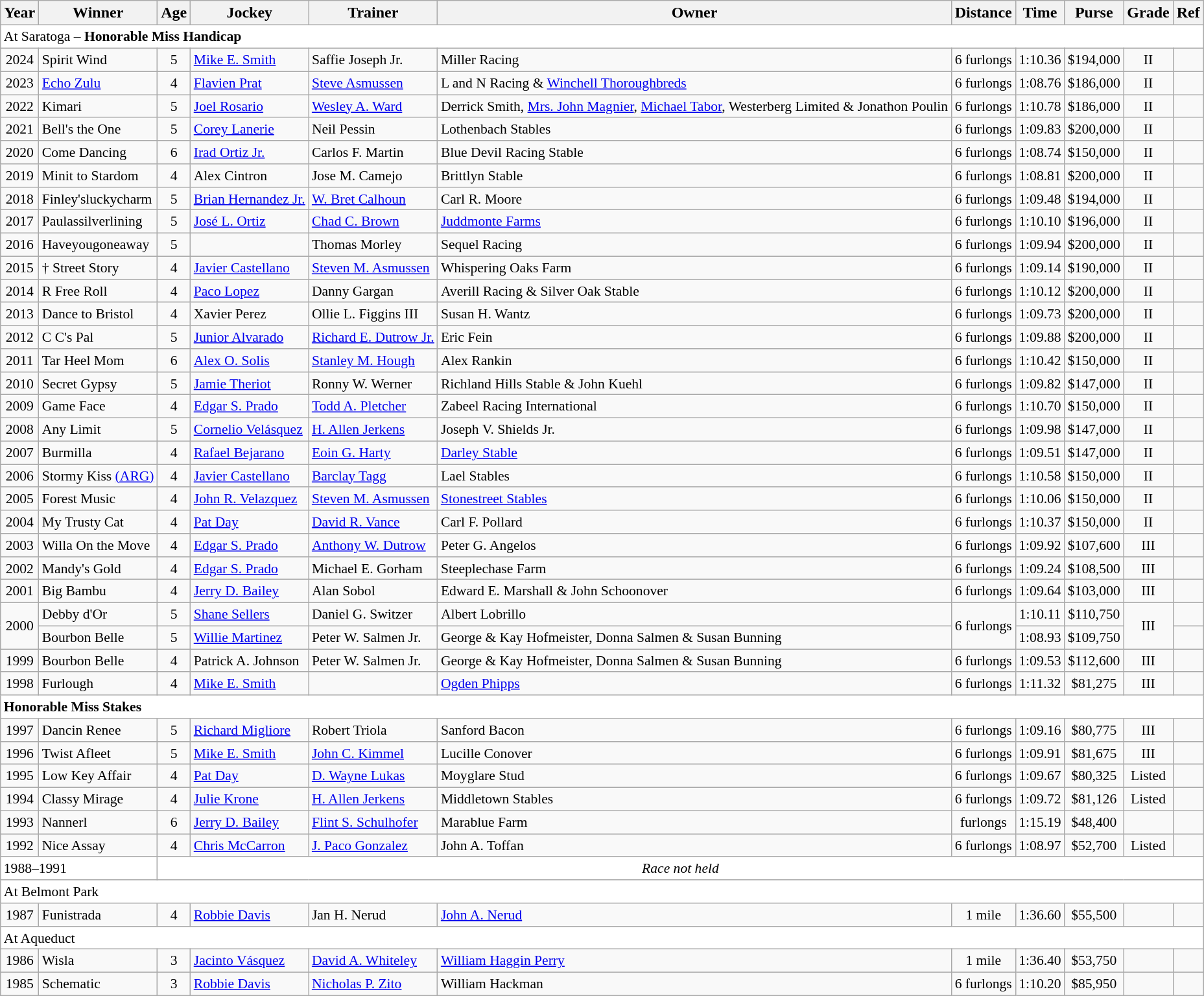<table class="wikitable sortable">
<tr>
<th>Year</th>
<th>Winner</th>
<th>Age</th>
<th>Jockey</th>
<th>Trainer</th>
<th>Owner</th>
<th>Distance</th>
<th>Time</th>
<th>Purse</th>
<th>Grade</th>
<th>Ref</th>
</tr>
<tr style="font-size:90%; background-color:white">
<td align="left" colspan=11>At Saratoga – <strong>Honorable Miss Handicap </strong></td>
</tr>
<tr style="font-size:90%;">
<td align=center>2024</td>
<td>Spirit Wind</td>
<td align=center>5</td>
<td><a href='#'>Mike E. Smith</a></td>
<td>Saffie Joseph Jr.</td>
<td>Miller Racing</td>
<td align=center>6 furlongs</td>
<td align=center>1:10.36</td>
<td align=center>$194,000</td>
<td align=center>II</td>
<td></td>
</tr>
<tr style="font-size:90%;">
<td align=center>2023</td>
<td><a href='#'>Echo Zulu</a></td>
<td align=center>4</td>
<td><a href='#'>Flavien Prat</a></td>
<td><a href='#'>Steve Asmussen</a></td>
<td>L and N Racing & <a href='#'>Winchell Thoroughbreds</a></td>
<td align=center>6 furlongs</td>
<td align=center>1:08.76</td>
<td align=center>$186,000</td>
<td align=center>II</td>
<td></td>
</tr>
<tr style="font-size:90%;">
<td align=center>2022</td>
<td>Kimari</td>
<td align=center>5</td>
<td><a href='#'>Joel Rosario</a></td>
<td><a href='#'>Wesley A. Ward</a></td>
<td>Derrick Smith, <a href='#'>Mrs. John Magnier</a>, <a href='#'>Michael Tabor</a>, Westerberg Limited & Jonathon Poulin</td>
<td align=center>6 furlongs</td>
<td align=center>1:10.78</td>
<td align=center>$186,000</td>
<td align=center>II</td>
<td></td>
</tr>
<tr style="font-size:90%;">
<td align=center>2021</td>
<td>Bell's the One</td>
<td align=center>5</td>
<td><a href='#'>Corey Lanerie</a></td>
<td>Neil Pessin</td>
<td>Lothenbach Stables</td>
<td align=center>6 furlongs</td>
<td align=center>1:09.83</td>
<td align=center>$200,000</td>
<td align=center>II</td>
<td></td>
</tr>
<tr style="font-size:90%;">
<td align=center>2020</td>
<td>Come Dancing</td>
<td align=center>6</td>
<td><a href='#'>Irad Ortiz Jr.</a></td>
<td>Carlos F. Martin</td>
<td>Blue Devil Racing Stable</td>
<td align=center>6 furlongs</td>
<td align=center>1:08.74</td>
<td align=center>$150,000</td>
<td align=center>II</td>
<td></td>
</tr>
<tr style="font-size:90%;">
<td align=center>2019</td>
<td>Minit to Stardom</td>
<td align=center>4</td>
<td>Alex Cintron</td>
<td>Jose M. Camejo</td>
<td>Brittlyn Stable</td>
<td align=center>6 furlongs</td>
<td align=center>1:08.81</td>
<td align=center>$200,000</td>
<td align=center>II</td>
<td></td>
</tr>
<tr style="font-size:90%;">
<td align=center>2018</td>
<td>Finley'sluckycharm</td>
<td align=center>5</td>
<td><a href='#'>Brian Hernandez Jr.</a></td>
<td><a href='#'>W. Bret Calhoun</a></td>
<td>Carl R. Moore</td>
<td align=center>6 furlongs</td>
<td align=center>1:09.48</td>
<td align=center>$194,000</td>
<td align=center>II</td>
<td></td>
</tr>
<tr style="font-size:90%;">
<td align=center>2017</td>
<td>Paulassilverlining</td>
<td align=center>5</td>
<td><a href='#'>José L. Ortiz</a></td>
<td><a href='#'>Chad C. Brown</a></td>
<td><a href='#'>Juddmonte Farms</a></td>
<td align=center>6 furlongs</td>
<td align=center>1:10.10</td>
<td align=center>$196,000</td>
<td align=center>II</td>
<td></td>
</tr>
<tr style="font-size:90%;">
<td align=center>2016</td>
<td>Haveyougoneaway</td>
<td align=center>5</td>
<td></td>
<td>Thomas Morley</td>
<td>Sequel Racing</td>
<td align=center>6 furlongs</td>
<td align=center>1:09.94</td>
<td align=center>$200,000</td>
<td align=center>II</td>
<td></td>
</tr>
<tr style="font-size:90%;">
<td align=center>2015</td>
<td>† Street Story</td>
<td align=center>4</td>
<td><a href='#'>Javier Castellano</a></td>
<td><a href='#'>Steven M. Asmussen</a></td>
<td>Whispering Oaks Farm</td>
<td align=center>6 furlongs</td>
<td align=center>1:09.14</td>
<td align=center>$190,000</td>
<td align=center>II</td>
<td></td>
</tr>
<tr style="font-size:90%;">
<td align=center>2014</td>
<td>R Free Roll</td>
<td align=center>4</td>
<td><a href='#'>Paco Lopez</a></td>
<td>Danny Gargan</td>
<td>Averill Racing & Silver Oak Stable</td>
<td align=center>6 furlongs</td>
<td align=center>1:10.12</td>
<td align=center>$200,000</td>
<td align=center>II</td>
<td></td>
</tr>
<tr style="font-size:90%;">
<td align=center>2013</td>
<td>Dance to Bristol</td>
<td align=center>4</td>
<td>Xavier Perez</td>
<td>Ollie L. Figgins III</td>
<td>Susan H. Wantz</td>
<td align=center>6 furlongs</td>
<td align=center>1:09.73</td>
<td align=center>$200,000</td>
<td align=center>II</td>
<td></td>
</tr>
<tr style="font-size:90%;">
<td align=center>2012</td>
<td>C C's Pal</td>
<td align=center>5</td>
<td><a href='#'>Junior Alvarado</a></td>
<td><a href='#'>Richard E. Dutrow Jr.</a></td>
<td>Eric Fein</td>
<td align=center>6 furlongs</td>
<td align=center>1:09.88</td>
<td align=center>$200,000</td>
<td align=center>II</td>
<td></td>
</tr>
<tr style="font-size:90%;">
<td align=center>2011</td>
<td>Tar Heel Mom</td>
<td align=center>6</td>
<td><a href='#'>Alex O. Solis</a></td>
<td><a href='#'>Stanley M. Hough</a></td>
<td>Alex Rankin</td>
<td align=center>6 furlongs</td>
<td align=center>1:10.42</td>
<td align=center>$150,000</td>
<td align=center>II</td>
<td></td>
</tr>
<tr style="font-size:90%;">
<td align=center>2010</td>
<td>Secret Gypsy</td>
<td align=center>5</td>
<td><a href='#'>Jamie Theriot</a></td>
<td>Ronny W. Werner</td>
<td>Richland Hills Stable & John Kuehl</td>
<td align=center>6 furlongs</td>
<td align=center>1:09.82</td>
<td align=center>$147,000</td>
<td align=center>II</td>
<td></td>
</tr>
<tr style="font-size:90%;">
<td align=center>2009</td>
<td>Game Face</td>
<td align=center>4</td>
<td><a href='#'>Edgar S. Prado</a></td>
<td><a href='#'>Todd A. Pletcher</a></td>
<td>Zabeel Racing International</td>
<td align=center>6 furlongs</td>
<td align=center>1:10.70</td>
<td align=center>$150,000</td>
<td align=center>II</td>
<td></td>
</tr>
<tr style="font-size:90%;">
<td align=center>2008</td>
<td>Any Limit</td>
<td align=center>5</td>
<td><a href='#'>Cornelio Velásquez</a></td>
<td><a href='#'>H. Allen Jerkens</a></td>
<td>Joseph V. Shields Jr.</td>
<td align=center>6 furlongs</td>
<td align=center>1:09.98</td>
<td align=center>$147,000</td>
<td align=center>II</td>
<td></td>
</tr>
<tr style="font-size:90%;">
<td align=center>2007</td>
<td>Burmilla</td>
<td align=center>4</td>
<td><a href='#'>Rafael Bejarano</a></td>
<td><a href='#'>Eoin G. Harty</a></td>
<td><a href='#'>Darley Stable</a></td>
<td align=center>6 furlongs</td>
<td align=center>1:09.51</td>
<td align=center>$147,000</td>
<td align=center>II</td>
<td></td>
</tr>
<tr style="font-size:90%;">
<td align=center>2006</td>
<td>Stormy Kiss <a href='#'>(ARG)</a></td>
<td align=center>4</td>
<td><a href='#'>Javier Castellano</a></td>
<td><a href='#'>Barclay Tagg</a></td>
<td>Lael Stables</td>
<td align=center>6 furlongs</td>
<td align=center>1:10.58</td>
<td align=center>$150,000</td>
<td align=center>II</td>
<td></td>
</tr>
<tr style="font-size:90%;">
<td align=center>2005</td>
<td>Forest Music</td>
<td align=center>4</td>
<td><a href='#'>John R. Velazquez</a></td>
<td><a href='#'>Steven M. Asmussen</a></td>
<td><a href='#'>Stonestreet Stables</a></td>
<td align=center>6 furlongs</td>
<td align=center>1:10.06</td>
<td align=center>$150,000</td>
<td align=center>II</td>
<td></td>
</tr>
<tr style="font-size:90%;">
<td align=center>2004</td>
<td>My Trusty Cat</td>
<td align=center>4</td>
<td><a href='#'>Pat Day</a></td>
<td><a href='#'>David R. Vance</a></td>
<td>Carl F. Pollard</td>
<td align=center>6 furlongs</td>
<td align=center>1:10.37</td>
<td align=center>$150,000</td>
<td align=center>II</td>
<td></td>
</tr>
<tr style="font-size:90%;">
<td align=center>2003</td>
<td>Willa On the Move</td>
<td align=center>4</td>
<td><a href='#'>Edgar S. Prado</a></td>
<td><a href='#'>Anthony W. Dutrow</a></td>
<td>Peter G. Angelos</td>
<td align=center>6 furlongs</td>
<td align=center>1:09.92</td>
<td align=center>$107,600</td>
<td align=center>III</td>
<td></td>
</tr>
<tr style="font-size:90%;">
<td align=center>2002</td>
<td>Mandy's Gold</td>
<td align=center>4</td>
<td><a href='#'>Edgar S. Prado</a></td>
<td>Michael E. Gorham</td>
<td>Steeplechase Farm</td>
<td align=center>6 furlongs</td>
<td align=center>1:09.24</td>
<td align=center>$108,500</td>
<td align=center>III</td>
<td></td>
</tr>
<tr style="font-size:90%;">
<td align=center>2001</td>
<td>Big Bambu</td>
<td align=center>4</td>
<td><a href='#'>Jerry D. Bailey</a></td>
<td>Alan Sobol</td>
<td>Edward E. Marshall & John Schoonover</td>
<td align=center>6 furlongs</td>
<td align=center>1:09.64</td>
<td align=center>$103,000</td>
<td align=center>III</td>
<td></td>
</tr>
<tr style="font-size:90%;">
<td align=center rowspan=2>2000</td>
<td>Debby d'Or</td>
<td align=center>5</td>
<td><a href='#'>Shane Sellers</a></td>
<td>Daniel G. Switzer</td>
<td>Albert Lobrillo</td>
<td align=center rowspan=2>6 furlongs</td>
<td align=center>1:10.11</td>
<td align=center>$110,750</td>
<td align=center rowspan=2>III</td>
<td></td>
</tr>
<tr style="font-size:90%;">
<td>Bourbon Belle</td>
<td align=center>5</td>
<td><a href='#'>Willie Martinez</a></td>
<td>Peter W. Salmen Jr.</td>
<td>George & Kay Hofmeister, Donna Salmen & Susan Bunning</td>
<td align=center>1:08.93</td>
<td align=center>$109,750</td>
<td></td>
</tr>
<tr style="font-size:90%;">
<td align=center>1999</td>
<td>Bourbon Belle</td>
<td align=center>4</td>
<td>Patrick A. Johnson</td>
<td>Peter W. Salmen Jr.</td>
<td>George & Kay Hofmeister, Donna Salmen & Susan Bunning</td>
<td align=center>6 furlongs</td>
<td align=center>1:09.53</td>
<td align=center>$112,600</td>
<td align=center>III</td>
<td></td>
</tr>
<tr style="font-size:90%;">
<td align=center>1998</td>
<td>Furlough</td>
<td align=center>4</td>
<td><a href='#'>Mike E. Smith</a></td>
<td></td>
<td><a href='#'>Ogden Phipps</a></td>
<td align=center>6 furlongs</td>
<td align=center>1:11.32</td>
<td align=center>$81,275</td>
<td align=center>III</td>
<td></td>
</tr>
<tr style="font-size:90%; background-color:white">
<td align="left" colspan=11><strong>Honorable Miss Stakes</strong></td>
</tr>
<tr style="font-size:90%;">
<td align=center>1997</td>
<td>Dancin Renee</td>
<td align=center>5</td>
<td><a href='#'>Richard Migliore</a></td>
<td>Robert Triola</td>
<td>Sanford Bacon</td>
<td align=center>6 furlongs</td>
<td align=center>1:09.16</td>
<td align=center>$80,775</td>
<td align=center>III</td>
<td></td>
</tr>
<tr style="font-size:90%;">
<td align=center>1996</td>
<td>Twist Afleet</td>
<td align=center>5</td>
<td><a href='#'>Mike E. Smith</a></td>
<td><a href='#'>John C. Kimmel</a></td>
<td>Lucille Conover</td>
<td align=center>6 furlongs</td>
<td align=center>1:09.91</td>
<td align=center>$81,675</td>
<td align=center>III</td>
<td></td>
</tr>
<tr style="font-size:90%;">
<td align=center>1995</td>
<td>Low Key Affair</td>
<td align=center>4</td>
<td><a href='#'>Pat Day</a></td>
<td><a href='#'>D. Wayne Lukas</a></td>
<td>Moyglare Stud</td>
<td align=center>6 furlongs</td>
<td align=center>1:09.67</td>
<td align=center>$80,325</td>
<td align=center>Listed</td>
<td></td>
</tr>
<tr style="font-size:90%;">
<td align=center>1994</td>
<td>Classy Mirage</td>
<td align=center>4</td>
<td><a href='#'>Julie Krone</a></td>
<td><a href='#'>H. Allen Jerkens</a></td>
<td>Middletown Stables</td>
<td align=center>6 furlongs</td>
<td align=center>1:09.72</td>
<td align=center>$81,126</td>
<td align=center>Listed</td>
<td></td>
</tr>
<tr style="font-size:90%;">
<td align=center>1993</td>
<td>Nannerl</td>
<td align=center>6</td>
<td><a href='#'>Jerry D. Bailey</a></td>
<td><a href='#'>Flint S. Schulhofer</a></td>
<td>Marablue Farm</td>
<td align=center> furlongs</td>
<td align=center>1:15.19</td>
<td align=center>$48,400</td>
<td align=center></td>
<td></td>
</tr>
<tr style="font-size:90%;">
<td align=center>1992</td>
<td>Nice Assay</td>
<td align=center>4</td>
<td><a href='#'>Chris McCarron</a></td>
<td><a href='#'>J. Paco Gonzalez</a></td>
<td>John A. Toffan</td>
<td align=center>6 furlongs</td>
<td align=center>1:08.97</td>
<td align=center>$52,700</td>
<td align=center>Listed</td>
<td></td>
</tr>
<tr style="font-size:90%; background-color:white">
<td align="left" colspan=2>1988–1991</td>
<td align="center" colspan=9><em>Race not held</em></td>
</tr>
<tr style="font-size:90%; background-color:white">
<td align="left" colspan=11>At Belmont Park</td>
</tr>
<tr style="font-size:90%;">
<td align=center>1987</td>
<td>Funistrada</td>
<td align=center>4</td>
<td><a href='#'>Robbie Davis</a></td>
<td>Jan H. Nerud</td>
<td><a href='#'>John A. Nerud</a></td>
<td align=center>1 mile</td>
<td align=center>1:36.60</td>
<td align=center>$55,500</td>
<td align=center></td>
<td></td>
</tr>
<tr style="font-size:90%; background-color:white">
<td align="left" colspan=11>At Aqueduct</td>
</tr>
<tr style="font-size:90%;">
<td align=center>1986</td>
<td>Wisla</td>
<td align=center>3</td>
<td><a href='#'>Jacinto Vásquez</a></td>
<td><a href='#'>David A. Whiteley</a></td>
<td><a href='#'>William Haggin Perry</a></td>
<td align=center>1 mile</td>
<td align=center>1:36.40</td>
<td align=center>$53,750</td>
<td align=center></td>
<td></td>
</tr>
<tr style="font-size:90%;">
<td align=center>1985</td>
<td>Schematic</td>
<td align=center>3</td>
<td><a href='#'>Robbie Davis</a></td>
<td><a href='#'>Nicholas P. Zito</a></td>
<td>William Hackman</td>
<td align=center>6 furlongs</td>
<td align=center>1:10.20</td>
<td align=center>$85,950</td>
<td align=center></td>
<td></td>
</tr>
</table>
